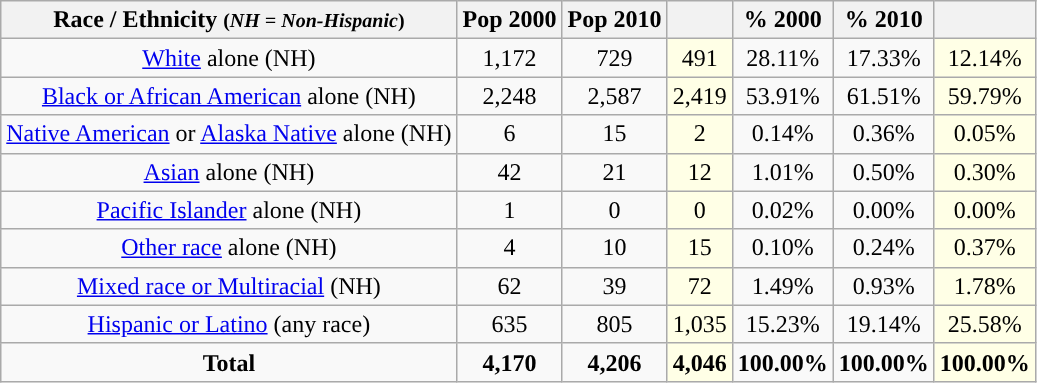<table class="wikitable" style="text-align:center;">
<tr>
<th>Race / Ethnicity <small>(<em>NH = Non-Hispanic</em>)</small></th>
<th>Pop 2000</th>
<th>Pop 2010</th>
<th></th>
<th>% 2000</th>
<th>% 2010</th>
<th></th>
</tr>
<tr>
<td><a href='#'>White</a> alone (NH)</td>
<td>1,172</td>
<td>729</td>
<td style='background: #ffffe6;'>491</td>
<td>28.11%</td>
<td>17.33%</td>
<td style='background: #ffffe6;'>12.14%</td>
</tr>
<tr>
<td><a href='#'>Black or African American</a> alone (NH)</td>
<td>2,248</td>
<td>2,587</td>
<td style='background: #ffffe6;'>2,419</td>
<td>53.91%</td>
<td>61.51%</td>
<td style='background: #ffffe6;'>59.79%</td>
</tr>
<tr>
<td><a href='#'>Native American</a> or <a href='#'>Alaska Native</a> alone (NH)</td>
<td>6</td>
<td>15</td>
<td style='background: #ffffe6;'>2</td>
<td>0.14%</td>
<td>0.36%</td>
<td style='background: #ffffe6;'>0.05%</td>
</tr>
<tr>
<td><a href='#'>Asian</a> alone (NH)</td>
<td>42</td>
<td>21</td>
<td style='background: #ffffe6;'>12</td>
<td>1.01%</td>
<td>0.50%</td>
<td style='background: #ffffe6;'>0.30%</td>
</tr>
<tr>
<td><a href='#'>Pacific Islander</a> alone (NH)</td>
<td>1</td>
<td>0</td>
<td style='background: #ffffe6;'>0</td>
<td>0.02%</td>
<td>0.00%</td>
<td style='background: #ffffe6;'>0.00%</td>
</tr>
<tr>
<td><a href='#'>Other race</a> alone (NH)</td>
<td>4</td>
<td>10</td>
<td style='background: #ffffe6;'>15</td>
<td>0.10%</td>
<td>0.24%</td>
<td style='background: #ffffe6;'>0.37%</td>
</tr>
<tr>
<td><a href='#'>Mixed race or Multiracial</a> (NH)</td>
<td>62</td>
<td>39</td>
<td style='background: #ffffe6;'>72</td>
<td>1.49%</td>
<td>0.93%</td>
<td style='background: #ffffe6;'>1.78%</td>
</tr>
<tr>
<td><a href='#'>Hispanic or Latino</a> (any race)</td>
<td>635</td>
<td>805</td>
<td style='background: #ffffe6;'>1,035</td>
<td>15.23%</td>
<td>19.14%</td>
<td style='background: #ffffe6;'>25.58%</td>
</tr>
<tr>
<td><strong>Total</strong></td>
<td><strong>4,170</strong></td>
<td><strong>4,206</strong></td>
<td style='background: #ffffe6;'><strong>4,046</strong></td>
<td><strong>100.00%</strong></td>
<td><strong>100.00%</strong></td>
<td style='background: #ffffe6;'><strong>100.00%</strong></td>
</tr>
</table>
